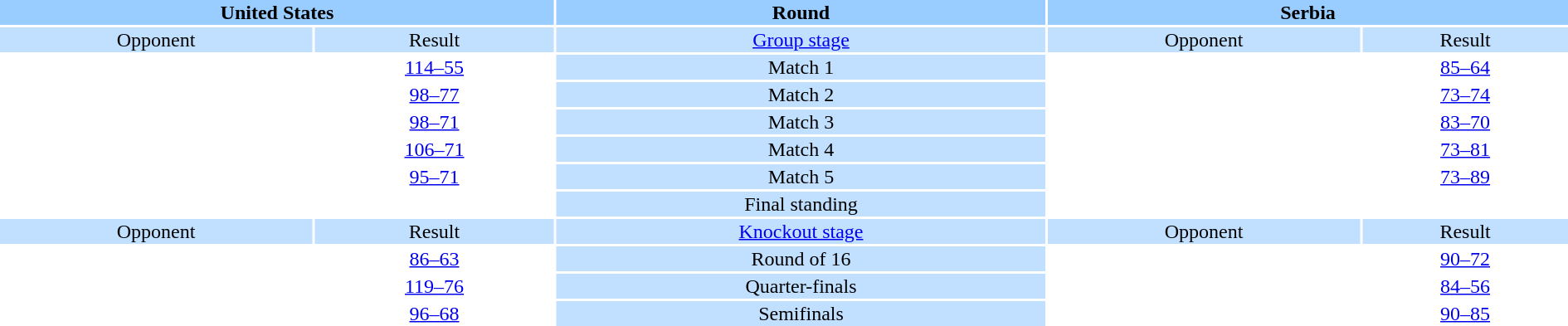<table style="width:100%; text-align:center;">
<tr style="vertical-align:top; background:#9cf;">
<th colspan=2 style="width:1*">United States</th>
<th>Round</th>
<th colspan=2 style="width:1*">Serbia</th>
</tr>
<tr style="vertical-align:top; background:#c1e0ff;">
<td>Opponent</td>
<td>Result</td>
<td><a href='#'>Group stage</a></td>
<td>Opponent</td>
<td>Result</td>
</tr>
<tr>
<td align=left></td>
<td><a href='#'>114–55</a></td>
<td style="background:#c1e0ff;">Match 1</td>
<td align=left></td>
<td><a href='#'>85–64</a></td>
</tr>
<tr>
<td align=left></td>
<td><a href='#'>98–77</a></td>
<td style="background:#c1e0ff;">Match 2</td>
<td align=left></td>
<td><a href='#'>73–74</a></td>
</tr>
<tr>
<td align=left></td>
<td><a href='#'>98–71</a></td>
<td style="background:#c1e0ff;">Match 3</td>
<td align=left></td>
<td><a href='#'>83–70</a></td>
</tr>
<tr>
<td align=left></td>
<td><a href='#'>106–71</a></td>
<td style="background:#c1e0ff;">Match 4</td>
<td align=left></td>
<td><a href='#'>73–81</a></td>
</tr>
<tr>
<td align=left></td>
<td><a href='#'>95–71</a></td>
<td style="background:#c1e0ff;">Match 5</td>
<td align=left></td>
<td><a href='#'>73–89</a></td>
</tr>
<tr>
<td colspan="2" style="text-align:center;"><br></td>
<td style="background:#c1e0ff;">Final standing</td>
<td colspan="2" style="text-align:center;"><br></td>
</tr>
<tr style="vertical-align:top; background:#c1e0ff;">
<td>Opponent</td>
<td>Result</td>
<td><a href='#'>Knockout stage</a></td>
<td>Opponent</td>
<td>Result</td>
</tr>
<tr>
<td align=left></td>
<td><a href='#'>86–63</a></td>
<td style="background:#c1e0ff;">Round of 16</td>
<td align=left></td>
<td><a href='#'>90–72</a></td>
</tr>
<tr>
<td align=left></td>
<td><a href='#'>119–76</a></td>
<td style="background:#c1e0ff;">Quarter-finals</td>
<td align=left></td>
<td><a href='#'>84–56</a></td>
</tr>
<tr>
<td align=left></td>
<td><a href='#'>96–68</a></td>
<td style="background:#c1e0ff;">Semifinals</td>
<td align=left></td>
<td><a href='#'>90–85</a></td>
</tr>
</table>
